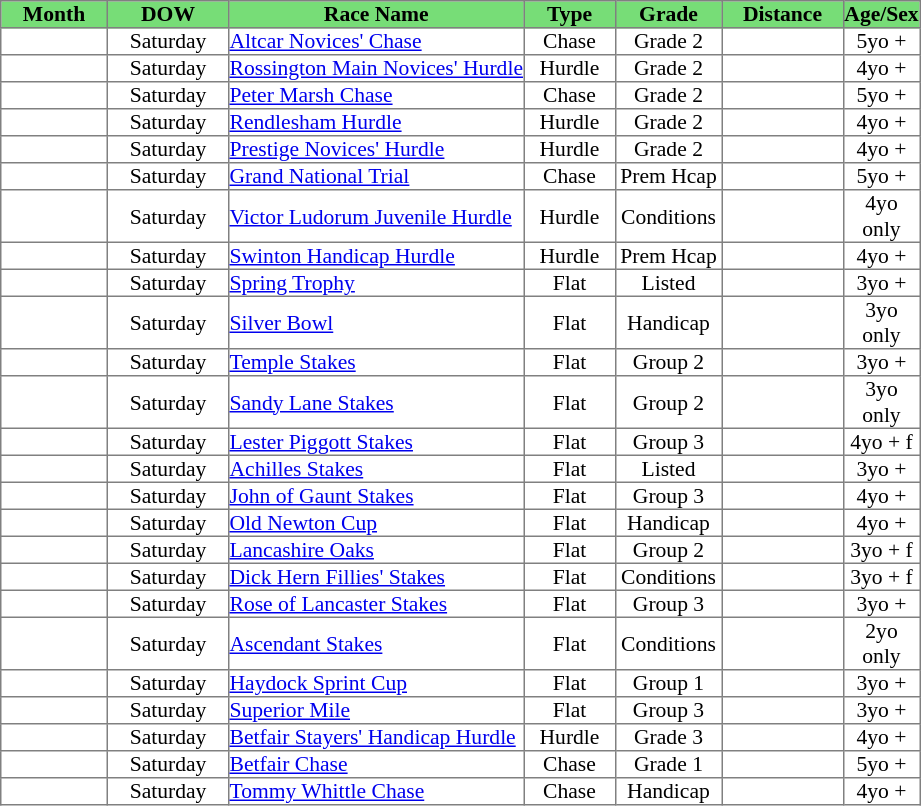<table class = "sortable" | border="1" cellpadding="0" style="border-collapse: collapse; font-size:90%">
<tr bgcolor="#77dd77" align="center">
<th style="width:70px">Month</th>
<th style="width:80px">DOW</th>
<th>Race Name</th>
<th style="width:60px">Type</th>
<th style="width:70px"><strong>Grade</strong></th>
<th style="width:80px">Distance</th>
<th style="width:50px">Age/Sex</th>
</tr>
<tr>
<td style="text-align:center"></td>
<td style="text-align:center">Saturday</td>
<td><a href='#'>Altcar Novices' Chase</a></td>
<td style="text-align:center">Chase</td>
<td style="text-align:center">Grade 2</td>
<td style="text-align:center"></td>
<td style="text-align:center">5yo +</td>
</tr>
<tr>
<td style="text-align:center"></td>
<td style="text-align:center">Saturday</td>
<td><a href='#'>Rossington Main Novices' Hurdle</a></td>
<td style="text-align:center">Hurdle</td>
<td style="text-align:center">Grade 2</td>
<td style="text-align:center"></td>
<td style="text-align:center">4yo +</td>
</tr>
<tr>
<td style="text-align:center"></td>
<td style="text-align:center">Saturday</td>
<td><a href='#'>Peter Marsh Chase</a></td>
<td style="text-align:center">Chase</td>
<td style="text-align:center">Grade 2</td>
<td style="text-align:center"></td>
<td style="text-align:center">5yo +</td>
</tr>
<tr>
<td style="text-align:center"></td>
<td style="text-align:center">Saturday</td>
<td><a href='#'>Rendlesham Hurdle</a></td>
<td style="text-align:center">Hurdle</td>
<td style="text-align:center">Grade 2</td>
<td style="text-align:center"></td>
<td style="text-align:center">4yo +</td>
</tr>
<tr>
<td style="text-align:center"></td>
<td style="text-align:center">Saturday</td>
<td><a href='#'>Prestige Novices' Hurdle</a></td>
<td style="text-align:center">Hurdle</td>
<td style="text-align:center">Grade 2</td>
<td style="text-align:center"></td>
<td style="text-align:center">4yo +</td>
</tr>
<tr>
<td style="text-align:center"></td>
<td style="text-align:center">Saturday</td>
<td><a href='#'>Grand National Trial</a></td>
<td style="text-align:center">Chase</td>
<td style="text-align:center">Prem Hcap</td>
<td style="text-align:center"></td>
<td style="text-align:center">5yo +</td>
</tr>
<tr>
<td style="text-align:center"></td>
<td style="text-align:center">Saturday</td>
<td><a href='#'>Victor Ludorum Juvenile Hurdle</a></td>
<td style="text-align:center">Hurdle</td>
<td style="text-align:center">Conditions</td>
<td style="text-align:center"></td>
<td style="text-align:center">4yo only</td>
</tr>
<tr>
<td style="text-align:center"></td>
<td style="text-align:center">Saturday</td>
<td><a href='#'>Swinton Handicap Hurdle</a></td>
<td style="text-align:center">Hurdle</td>
<td style="text-align:center">Prem Hcap</td>
<td style="text-align:center"></td>
<td style="text-align:center">4yo +</td>
</tr>
<tr>
<td style="text-align:center"></td>
<td style="text-align:center">Saturday</td>
<td><a href='#'>Spring Trophy</a></td>
<td style="text-align:center">Flat</td>
<td style="text-align:center">Listed</td>
<td style="text-align:center"></td>
<td style="text-align:center">3yo +</td>
</tr>
<tr>
<td style="text-align:center"></td>
<td style="text-align:center">Saturday</td>
<td><a href='#'>Silver Bowl</a></td>
<td style="text-align:center">Flat</td>
<td style="text-align:center">Handicap</td>
<td style="text-align:center"></td>
<td style="text-align:center">3yo only</td>
</tr>
<tr>
<td style="text-align:center"></td>
<td style="text-align:center">Saturday</td>
<td><a href='#'>Temple Stakes</a></td>
<td style="text-align:center">Flat</td>
<td style="text-align:center">Group 2</td>
<td style="text-align:center"></td>
<td style="text-align:center">3yo +</td>
</tr>
<tr>
<td style="text-align:center"></td>
<td style="text-align:center">Saturday</td>
<td><a href='#'>Sandy Lane Stakes</a></td>
<td style="text-align:center">Flat</td>
<td style="text-align:center">Group 2</td>
<td style="text-align:center"></td>
<td style="text-align:center">3yo only</td>
</tr>
<tr>
<td style="text-align:center"></td>
<td style="text-align:center">Saturday</td>
<td><a href='#'>Lester Piggott Stakes</a></td>
<td style="text-align:center">Flat</td>
<td style="text-align:center">Group 3</td>
<td style="text-align:center"></td>
<td style="text-align:center">4yo + f</td>
</tr>
<tr>
<td style="text-align:center"></td>
<td style="text-align:center">Saturday</td>
<td><a href='#'>Achilles Stakes</a></td>
<td style="text-align:center">Flat</td>
<td style="text-align:center">Listed</td>
<td style="text-align:center"></td>
<td style="text-align:center">3yo +</td>
</tr>
<tr>
<td style="text-align:center"></td>
<td style="text-align:center">Saturday</td>
<td><a href='#'>John of Gaunt Stakes</a></td>
<td style="text-align:center">Flat</td>
<td style="text-align:center">Group 3</td>
<td style="text-align:center"></td>
<td style="text-align:center">4yo +</td>
</tr>
<tr>
<td style="text-align:center"></td>
<td style="text-align:center">Saturday</td>
<td><a href='#'>Old Newton Cup</a></td>
<td style="text-align:center">Flat</td>
<td style="text-align:center">Handicap</td>
<td style="text-align:center"></td>
<td style="text-align:center">4yo +</td>
</tr>
<tr>
<td style="text-align:center"></td>
<td style="text-align:center">Saturday</td>
<td><a href='#'>Lancashire Oaks</a></td>
<td style="text-align:center">Flat</td>
<td style="text-align:center">Group 2</td>
<td style="text-align:center"></td>
<td style="text-align:center">3yo + f</td>
</tr>
<tr>
<td style="text-align:center"></td>
<td style="text-align:center">Saturday</td>
<td><a href='#'>Dick Hern Fillies' Stakes</a></td>
<td style="text-align:center">Flat</td>
<td style="text-align:center">Conditions</td>
<td style="text-align:center"></td>
<td style="text-align:center">3yo + f</td>
</tr>
<tr>
<td style="text-align:center"></td>
<td style="text-align:center">Saturday</td>
<td><a href='#'>Rose of Lancaster Stakes</a></td>
<td style="text-align:center">Flat</td>
<td style="text-align:center">Group 3</td>
<td style="text-align:center"></td>
<td style="text-align:center">3yo +</td>
</tr>
<tr>
<td style="text-align:center"></td>
<td style="text-align:center">Saturday</td>
<td><a href='#'>Ascendant Stakes</a></td>
<td style="text-align:center">Flat</td>
<td style="text-align:center">Conditions</td>
<td style="text-align:center"></td>
<td style="text-align:center">2yo only</td>
</tr>
<tr>
<td style="text-align:center"></td>
<td style="text-align:center">Saturday</td>
<td><a href='#'>Haydock Sprint Cup</a></td>
<td style="text-align:center">Flat</td>
<td style="text-align:center">Group 1</td>
<td style="text-align:center"></td>
<td style="text-align:center">3yo +</td>
</tr>
<tr>
<td style="text-align:center"></td>
<td style="text-align:center">Saturday</td>
<td><a href='#'>Superior Mile</a></td>
<td style="text-align:center">Flat</td>
<td style="text-align:center">Group 3</td>
<td style="text-align:center"></td>
<td style="text-align:center">3yo +</td>
</tr>
<tr>
<td style="text-align:center"></td>
<td style="text-align:center">Saturday</td>
<td><a href='#'>Betfair Stayers' Handicap Hurdle</a></td>
<td style="text-align:center">Hurdle</td>
<td style="text-align:center">Grade 3</td>
<td style="text-align:center"></td>
<td style="text-align:center">4yo +</td>
</tr>
<tr>
<td style="text-align:center"></td>
<td style="text-align:center">Saturday</td>
<td><a href='#'>Betfair Chase</a></td>
<td style="text-align:center">Chase</td>
<td style="text-align:center">Grade 1</td>
<td style="text-align:center"></td>
<td style="text-align:center">5yo +</td>
</tr>
<tr>
<td style="text-align:center"></td>
<td style="text-align:center">Saturday</td>
<td><a href='#'>Tommy Whittle Chase</a></td>
<td style="text-align:center">Chase</td>
<td style="text-align:center">Handicap</td>
<td style="text-align:center"></td>
<td style="text-align:center">4yo +</td>
</tr>
</table>
